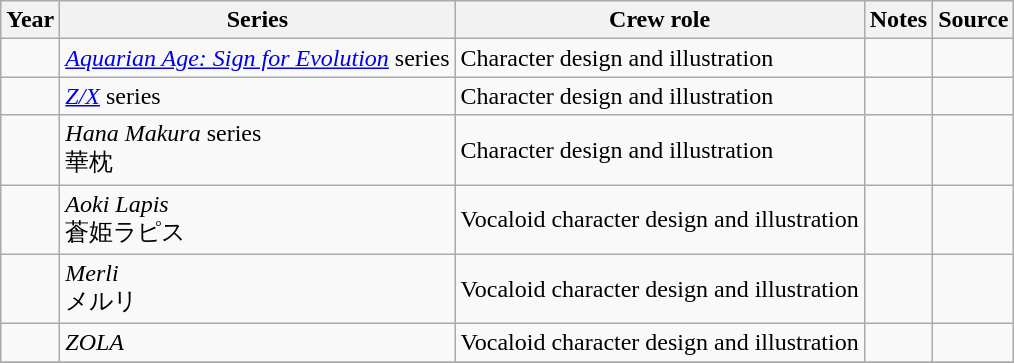<table class="wikitable sortable plainrowheaders">
<tr>
<th>Year</th>
<th>Series</th>
<th>Crew role</th>
<th class="unsortable">Notes</th>
<th class="unsortable">Source</th>
</tr>
<tr>
<td></td>
<td><em><a href='#'>Aquarian Age: Sign for Evolution</a></em> series</td>
<td>Character design and illustration</td>
<td></td>
<td></td>
</tr>
<tr>
<td></td>
<td><em><a href='#'>Z/X</a></em> series</td>
<td>Character design and illustration</td>
<td></td>
<td></td>
</tr>
<tr>
<td></td>
<td><em>Hana Makura</em> series<br> 華枕</td>
<td>Character design and illustration</td>
<td></td>
<td></td>
</tr>
<tr>
<td></td>
<td><em>Aoki Lapis</em><br>蒼姫ラピス</td>
<td>Vocaloid character design and illustration</td>
<td></td>
<td></td>
</tr>
<tr>
<td></td>
<td><em>Merli</em><br>メルリ</td>
<td>Vocaloid character design and illustration</td>
<td></td>
<td></td>
</tr>
<tr>
<td></td>
<td><em>ZOLA</em></td>
<td>Vocaloid character design and illustration</td>
<td></td>
<td></td>
</tr>
<tr>
</tr>
</table>
